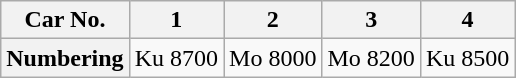<table class="wikitable">
<tr>
<th>Car No.</th>
<th>1</th>
<th>2</th>
<th>3</th>
<th>4</th>
</tr>
<tr>
<th>Numbering</th>
<td>Ku 8700</td>
<td>Mo 8000</td>
<td>Mo 8200</td>
<td>Ku 8500</td>
</tr>
</table>
